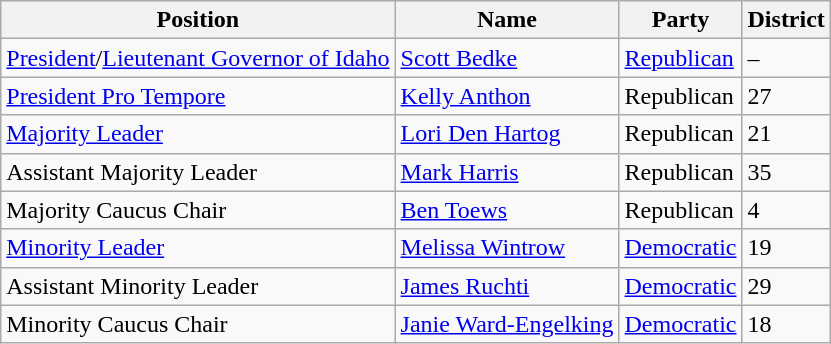<table class="wikitable">
<tr>
<th>Position</th>
<th>Name</th>
<th>Party</th>
<th>District</th>
</tr>
<tr>
<td><a href='#'>President</a>/<a href='#'>Lieutenant Governor of Idaho</a></td>
<td><a href='#'>Scott Bedke</a></td>
<td><a href='#'>Republican</a></td>
<td>–</td>
</tr>
<tr>
<td><a href='#'>President Pro Tempore</a></td>
<td><a href='#'>Kelly Anthon</a></td>
<td>Republican</td>
<td>27</td>
</tr>
<tr>
<td><a href='#'>Majority Leader</a></td>
<td><a href='#'>Lori Den Hartog</a></td>
<td>Republican</td>
<td>21</td>
</tr>
<tr>
<td>Assistant Majority Leader</td>
<td><a href='#'>Mark Harris</a></td>
<td>Republican</td>
<td>35</td>
</tr>
<tr>
<td>Majority Caucus Chair</td>
<td><a href='#'>Ben Toews</a></td>
<td>Republican</td>
<td>4</td>
</tr>
<tr>
<td><a href='#'>Minority Leader</a></td>
<td><a href='#'>Melissa Wintrow</a></td>
<td><a href='#'>Democratic</a></td>
<td>19</td>
</tr>
<tr>
<td>Assistant Minority Leader</td>
<td><a href='#'>James Ruchti</a></td>
<td><a href='#'>Democratic</a></td>
<td>29</td>
</tr>
<tr>
<td>Minority Caucus Chair</td>
<td><a href='#'>Janie Ward-Engelking</a></td>
<td><a href='#'>Democratic</a></td>
<td>18</td>
</tr>
</table>
